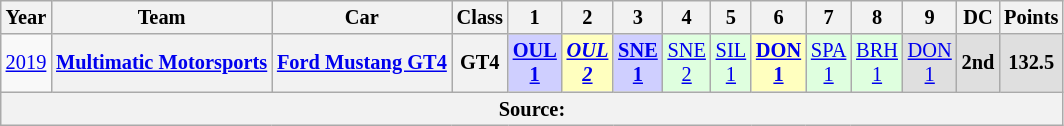<table class="wikitable" style="text-align:center; font-size:85%">
<tr>
<th>Year</th>
<th>Team</th>
<th>Car</th>
<th>Class</th>
<th>1</th>
<th>2</th>
<th>3</th>
<th>4</th>
<th>5</th>
<th>6</th>
<th>7</th>
<th>8</th>
<th>9</th>
<th>DC</th>
<th>Points</th>
</tr>
<tr>
<td><a href='#'>2019</a></td>
<th nowrap><a href='#'>Multimatic Motorsports</a></th>
<th nowrap><a href='#'>Ford Mustang GT4</a></th>
<th>GT4</th>
<td style="background:#CFCFFF;"><strong><a href='#'>OUL<br>1</a></strong><br></td>
<td style="background:#FFFFBF;"><strong><em><a href='#'>OUL<br>2</a></em></strong><br></td>
<td style="background:#CFCFFF;"><strong><a href='#'>SNE<br>1</a></strong><br></td>
<td style="background:#DFFFDF;"><a href='#'>SNE<br>2</a><br></td>
<td style="background:#DFFFDF;"><a href='#'>SIL<br>1</a><br></td>
<td style="background:#FFFFBF;"><strong><a href='#'>DON<br>1</a></strong><br></td>
<td style="background:#DFFFDF;"><a href='#'>SPA<br>1</a><br></td>
<td style="background:#DFFFDF;"><a href='#'>BRH<br>1</a><br></td>
<td style="background:#DFDFDF;"><a href='#'>DON<br>1</a><br></td>
<th style="background:#DFDFDF;">2nd</th>
<th style="background:#DFDFDF;">132.5</th>
</tr>
<tr>
<th colspan="15">Source:</th>
</tr>
</table>
